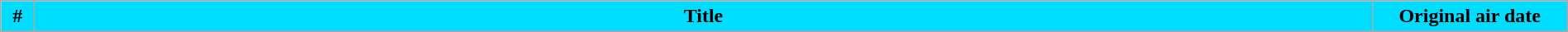<table class="wikitable plainrowheaders" style="width:100%; margin:auto; background:#FFFFFF;">
<tr>
<th style="background-color:#00DDFF;" width="20">#</th>
<th style="background-color:#00DDFF;">Title</th>
<th style="background-color:#00DDFF;" width="150">Original air date<br>


















































</th>
</tr>
</table>
